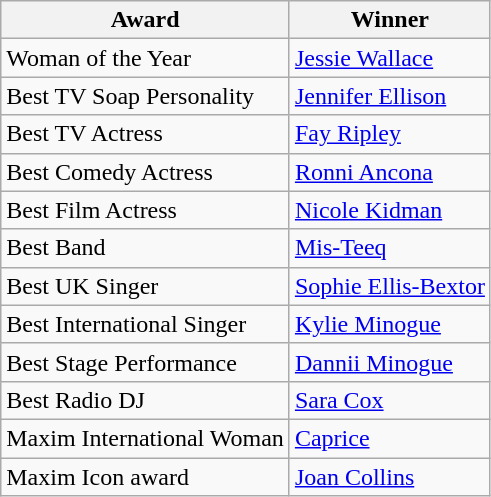<table class="wikitable">
<tr>
<th>Award</th>
<th>Winner</th>
</tr>
<tr>
<td>Woman of the Year</td>
<td><a href='#'>Jessie Wallace</a></td>
</tr>
<tr>
<td>Best TV Soap Personality</td>
<td><a href='#'>Jennifer Ellison</a></td>
</tr>
<tr>
<td>Best TV Actress</td>
<td><a href='#'>Fay Ripley</a></td>
</tr>
<tr>
<td>Best Comedy Actress</td>
<td><a href='#'>Ronni Ancona</a></td>
</tr>
<tr>
<td>Best Film Actress</td>
<td><a href='#'>Nicole Kidman</a></td>
</tr>
<tr>
<td>Best Band</td>
<td><a href='#'>Mis-Teeq</a></td>
</tr>
<tr>
<td>Best UK Singer</td>
<td><a href='#'>Sophie Ellis-Bextor</a></td>
</tr>
<tr>
<td>Best International Singer</td>
<td><a href='#'>Kylie Minogue</a></td>
</tr>
<tr>
<td>Best Stage Performance</td>
<td><a href='#'>Dannii Minogue</a></td>
</tr>
<tr>
<td>Best Radio DJ</td>
<td><a href='#'>Sara Cox</a></td>
</tr>
<tr>
<td>Maxim International Woman</td>
<td><a href='#'>Caprice</a></td>
</tr>
<tr>
<td>Maxim Icon award</td>
<td><a href='#'>Joan Collins</a></td>
</tr>
</table>
